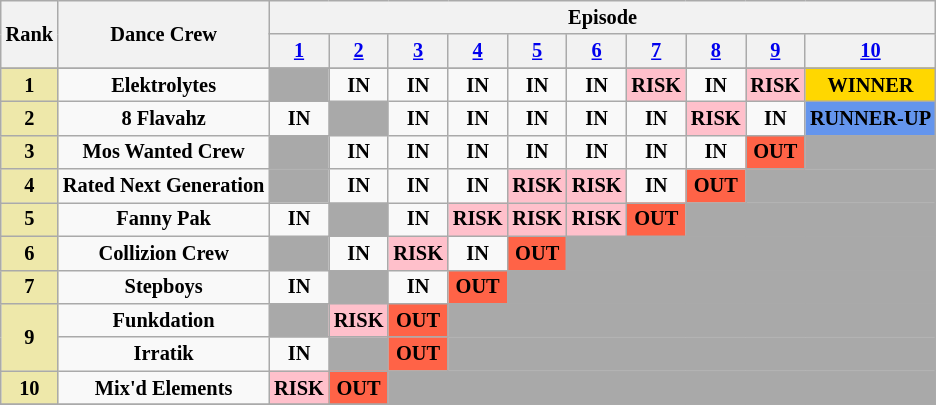<table class="wikitable" style="text-align:center; font-size:85%">
<tr>
<th rowspan=2>Rank</th>
<th rowspan=2>Dance Crew</th>
<th colspan="18" style="text-align:center;">Episode</th>
</tr>
<tr>
<th><a href='#'>1</a></th>
<th><a href='#'>2</a></th>
<th><a href='#'>3</a></th>
<th><a href='#'>4</a></th>
<th><a href='#'>5</a></th>
<th><a href='#'>6</a></th>
<th><a href='#'>7</a></th>
<th><a href='#'>8</a></th>
<th><a href='#'>9</a></th>
<th><a href='#'>10</a></th>
</tr>
<tr>
</tr>
<tr>
<td bgcolor="palegoldenrod"><strong>1</strong></td>
<td><strong>Elektrolytes</strong></td>
<td style="background:darkgrey;"></td>
<td><strong>IN</strong></td>
<td><strong>IN</strong></td>
<td><strong>IN</strong></td>
<td><strong>IN</strong></td>
<td><strong>IN</strong></td>
<td style="background:pink;"><strong>RISK</strong></td>
<td><strong>IN</strong></td>
<td style="background:pink;"><strong>RISK</strong></td>
<td style="background:gold;"><strong>WINNER</strong></td>
</tr>
<tr>
<td bgcolor="palegoldenrod"><strong>2</strong></td>
<td><strong>8 Flavahz</strong></td>
<td><strong>IN</strong></td>
<td style="background:darkgrey;"></td>
<td><strong>IN</strong></td>
<td><strong>IN</strong></td>
<td><strong>IN</strong></td>
<td><strong>IN</strong></td>
<td><strong>IN</strong></td>
<td style="background:pink;"><strong>RISK</strong></td>
<td><strong>IN</strong></td>
<td style="background:cornflowerblue;"><strong>RUNNER-UP</strong></td>
</tr>
<tr>
<td bgcolor="palegoldenrod"><strong>3</strong></td>
<td><strong>Mos Wanted Crew</strong></td>
<td style="background:darkgrey;"></td>
<td><strong>IN</strong></td>
<td><strong>IN</strong></td>
<td><strong>IN</strong></td>
<td><strong>IN</strong></td>
<td><strong>IN</strong></td>
<td><strong>IN</strong></td>
<td><strong>IN</strong></td>
<td style="background:tomato;"><strong>OUT</strong></td>
<td style="background:darkgrey;"></td>
</tr>
<tr>
<td bgcolor="palegoldenrod"><strong>4</strong></td>
<td><strong>Rated Next Generation</strong></td>
<td style="background:darkgrey;"></td>
<td><strong>IN</strong></td>
<td><strong>IN</strong></td>
<td><strong>IN</strong></td>
<td style="background:pink;"><strong>RISK</strong></td>
<td style="background:pink;"><strong>RISK</strong></td>
<td><strong>IN</strong></td>
<td style="background:tomato;"><strong>OUT</strong></td>
<td style="background:darkgrey;" colspan="2"></td>
</tr>
<tr>
<td bgcolor="palegoldenrod"><strong>5</strong></td>
<td><strong>Fanny Pak</strong></td>
<td><strong>IN</strong></td>
<td style="background:darkgrey;"></td>
<td><strong>IN</strong></td>
<td style="background:pink;"><strong>RISK</strong></td>
<td style="background:pink;"><strong>RISK</strong></td>
<td style="background:pink;"><strong>RISK</strong></td>
<td style="background:tomato;"><strong>OUT</strong></td>
<td style="background:darkgrey;" colspan="3"></td>
</tr>
<tr>
<td bgcolor="palegoldenrod"><strong>6</strong></td>
<td><strong>Collizion Crew</strong></td>
<td style="background:darkgrey;"></td>
<td><strong>IN</strong></td>
<td style="background:pink;"><strong>RISK</strong></td>
<td><strong>IN</strong></td>
<td style="background:tomato;"><strong>OUT</strong></td>
<td style="background:darkgrey;" colspan="5"></td>
</tr>
<tr>
<td bgcolor="palegoldenrod"><strong>7</strong></td>
<td><strong>Stepboys</strong></td>
<td><strong>IN</strong></td>
<td style="background:darkgrey;"></td>
<td><strong>IN</strong></td>
<td style="background:tomato;"><strong>OUT</strong></td>
<td style="background:darkgrey;" colspan="6"></td>
</tr>
<tr>
<td bgcolor="palegoldenrod" rowspan="2"><strong>9</strong></td>
<td><strong>Funkdation</strong></td>
<td style="background:darkgrey;"></td>
<td style="background:pink;"><strong>RISK</strong></td>
<td style="background:tomato;"><strong>OUT</strong></td>
<td style="background:darkgrey;" colspan="7"></td>
</tr>
<tr>
<td><strong>Irratik</strong></td>
<td><strong>IN</strong></td>
<td style="background:darkgrey;"></td>
<td style="background:tomato;"><strong>OUT</strong></td>
<td style="background:darkgrey;" colspan="7"></td>
</tr>
<tr>
<td bgcolor="palegoldenrod"><strong>10</strong></td>
<td><strong>Mix'd Elements</strong></td>
<td style="background:pink;"><strong>RISK</strong></td>
<td style="background:tomato;"><strong>OUT</strong></td>
<td style="background:darkgrey;" colspan="8"></td>
</tr>
<tr>
</tr>
</table>
